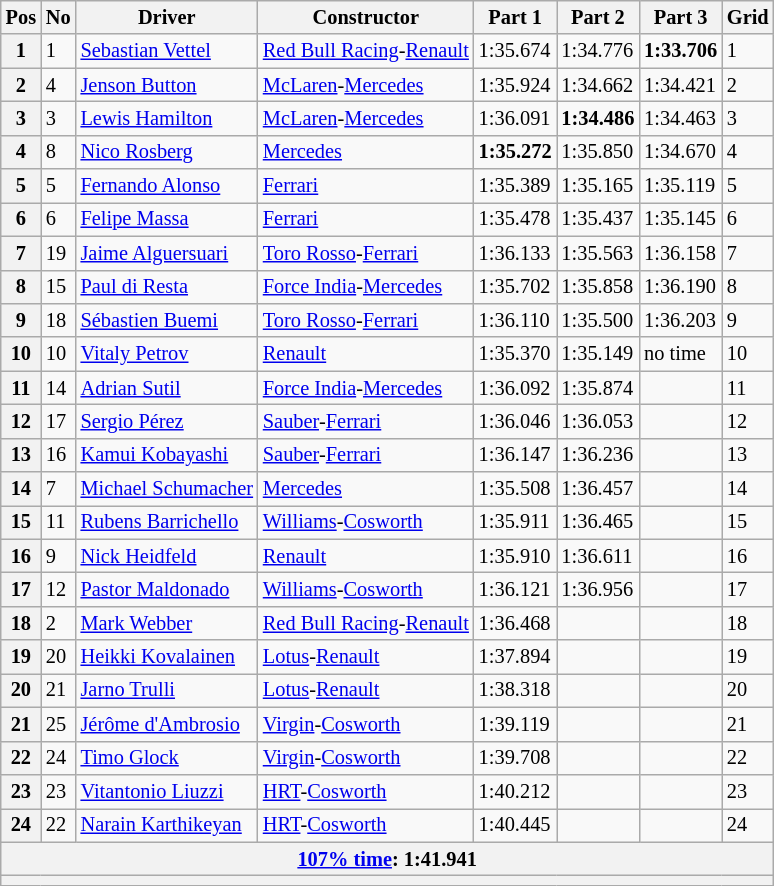<table class="wikitable sortable" style="font-size:85%">
<tr>
<th>Pos</th>
<th>No</th>
<th>Driver</th>
<th>Constructor</th>
<th>Part 1</th>
<th>Part 2</th>
<th>Part 3</th>
<th>Grid</th>
</tr>
<tr>
<th>1</th>
<td>1</td>
<td> <a href='#'>Sebastian Vettel</a></td>
<td><a href='#'>Red Bull Racing</a>-<a href='#'>Renault</a></td>
<td>1:35.674</td>
<td>1:34.776</td>
<td><strong>1:33.706</strong></td>
<td>1</td>
</tr>
<tr>
<th>2</th>
<td>4</td>
<td> <a href='#'>Jenson Button</a></td>
<td><a href='#'>McLaren</a>-<a href='#'>Mercedes</a></td>
<td>1:35.924</td>
<td>1:34.662</td>
<td>1:34.421</td>
<td>2</td>
</tr>
<tr>
<th>3</th>
<td>3</td>
<td> <a href='#'>Lewis Hamilton</a></td>
<td><a href='#'>McLaren</a>-<a href='#'>Mercedes</a></td>
<td>1:36.091</td>
<td><strong>1:34.486</strong></td>
<td>1:34.463</td>
<td>3</td>
</tr>
<tr>
<th>4</th>
<td>8</td>
<td> <a href='#'>Nico Rosberg</a></td>
<td><a href='#'>Mercedes</a></td>
<td><strong>1:35.272</strong></td>
<td>1:35.850</td>
<td>1:34.670</td>
<td>4</td>
</tr>
<tr>
<th>5</th>
<td>5</td>
<td> <a href='#'>Fernando Alonso</a></td>
<td><a href='#'>Ferrari</a></td>
<td>1:35.389</td>
<td>1:35.165</td>
<td>1:35.119</td>
<td>5</td>
</tr>
<tr>
<th>6</th>
<td>6</td>
<td> <a href='#'>Felipe Massa</a></td>
<td><a href='#'>Ferrari</a></td>
<td>1:35.478</td>
<td>1:35.437</td>
<td>1:35.145</td>
<td>6</td>
</tr>
<tr>
<th>7</th>
<td>19</td>
<td> <a href='#'>Jaime Alguersuari</a></td>
<td><a href='#'>Toro Rosso</a>-<a href='#'>Ferrari</a></td>
<td>1:36.133</td>
<td>1:35.563</td>
<td>1:36.158</td>
<td>7</td>
</tr>
<tr>
<th>8</th>
<td>15</td>
<td> <a href='#'>Paul di Resta</a></td>
<td><a href='#'>Force India</a>-<a href='#'>Mercedes</a></td>
<td>1:35.702</td>
<td>1:35.858</td>
<td>1:36.190</td>
<td>8</td>
</tr>
<tr>
<th>9</th>
<td>18</td>
<td> <a href='#'>Sébastien Buemi</a></td>
<td><a href='#'>Toro Rosso</a>-<a href='#'>Ferrari</a></td>
<td>1:36.110</td>
<td>1:35.500</td>
<td>1:36.203</td>
<td>9</td>
</tr>
<tr>
<th>10</th>
<td>10</td>
<td> <a href='#'>Vitaly Petrov</a></td>
<td><a href='#'>Renault</a></td>
<td>1:35.370</td>
<td>1:35.149</td>
<td>no time</td>
<td>10</td>
</tr>
<tr>
<th>11</th>
<td>14</td>
<td> <a href='#'>Adrian Sutil</a></td>
<td><a href='#'>Force India</a>-<a href='#'>Mercedes</a></td>
<td>1:36.092</td>
<td>1:35.874</td>
<td></td>
<td>11</td>
</tr>
<tr>
<th>12</th>
<td>17</td>
<td> <a href='#'>Sergio Pérez</a></td>
<td><a href='#'>Sauber</a>-<a href='#'>Ferrari</a></td>
<td>1:36.046</td>
<td>1:36.053</td>
<td></td>
<td>12</td>
</tr>
<tr>
<th>13</th>
<td>16</td>
<td> <a href='#'>Kamui Kobayashi</a></td>
<td><a href='#'>Sauber</a>-<a href='#'>Ferrari</a></td>
<td>1:36.147</td>
<td>1:36.236</td>
<td></td>
<td>13</td>
</tr>
<tr>
<th>14</th>
<td>7</td>
<td> <a href='#'>Michael Schumacher</a></td>
<td><a href='#'>Mercedes</a></td>
<td>1:35.508</td>
<td>1:36.457</td>
<td></td>
<td>14</td>
</tr>
<tr>
<th>15</th>
<td>11</td>
<td> <a href='#'>Rubens Barrichello</a></td>
<td><a href='#'>Williams</a>-<a href='#'>Cosworth</a></td>
<td>1:35.911</td>
<td>1:36.465</td>
<td></td>
<td>15</td>
</tr>
<tr>
<th>16</th>
<td>9</td>
<td> <a href='#'>Nick Heidfeld</a></td>
<td><a href='#'>Renault</a></td>
<td>1:35.910</td>
<td>1:36.611</td>
<td></td>
<td>16</td>
</tr>
<tr>
<th>17</th>
<td>12</td>
<td> <a href='#'>Pastor Maldonado</a></td>
<td><a href='#'>Williams</a>-<a href='#'>Cosworth</a></td>
<td>1:36.121</td>
<td>1:36.956</td>
<td></td>
<td>17</td>
</tr>
<tr>
<th>18</th>
<td>2</td>
<td> <a href='#'>Mark Webber</a></td>
<td><a href='#'>Red Bull Racing</a>-<a href='#'>Renault</a></td>
<td>1:36.468</td>
<td></td>
<td></td>
<td>18</td>
</tr>
<tr>
<th>19</th>
<td>20</td>
<td> <a href='#'>Heikki Kovalainen</a></td>
<td><a href='#'>Lotus</a>-<a href='#'>Renault</a></td>
<td>1:37.894</td>
<td></td>
<td></td>
<td>19</td>
</tr>
<tr>
<th>20</th>
<td>21</td>
<td> <a href='#'>Jarno Trulli</a></td>
<td><a href='#'>Lotus</a>-<a href='#'>Renault</a></td>
<td>1:38.318</td>
<td></td>
<td></td>
<td>20</td>
</tr>
<tr>
<th>21</th>
<td>25</td>
<td> <a href='#'>Jérôme d'Ambrosio</a></td>
<td><a href='#'>Virgin</a>-<a href='#'>Cosworth</a></td>
<td>1:39.119</td>
<td></td>
<td></td>
<td>21</td>
</tr>
<tr>
<th>22</th>
<td>24</td>
<td> <a href='#'>Timo Glock</a></td>
<td><a href='#'>Virgin</a>-<a href='#'>Cosworth</a></td>
<td>1:39.708</td>
<td></td>
<td></td>
<td>22</td>
</tr>
<tr>
<th>23</th>
<td>23</td>
<td> <a href='#'>Vitantonio Liuzzi</a></td>
<td><a href='#'>HRT</a>-<a href='#'>Cosworth</a></td>
<td>1:40.212</td>
<td></td>
<td></td>
<td>23</td>
</tr>
<tr>
<th>24</th>
<td>22</td>
<td> <a href='#'>Narain Karthikeyan</a></td>
<td><a href='#'>HRT</a>-<a href='#'>Cosworth</a></td>
<td>1:40.445</td>
<td></td>
<td></td>
<td>24</td>
</tr>
<tr>
<th colspan="8"><a href='#'>107% time</a>: 1:41.941</th>
</tr>
<tr>
<th colspan="8"></th>
</tr>
</table>
